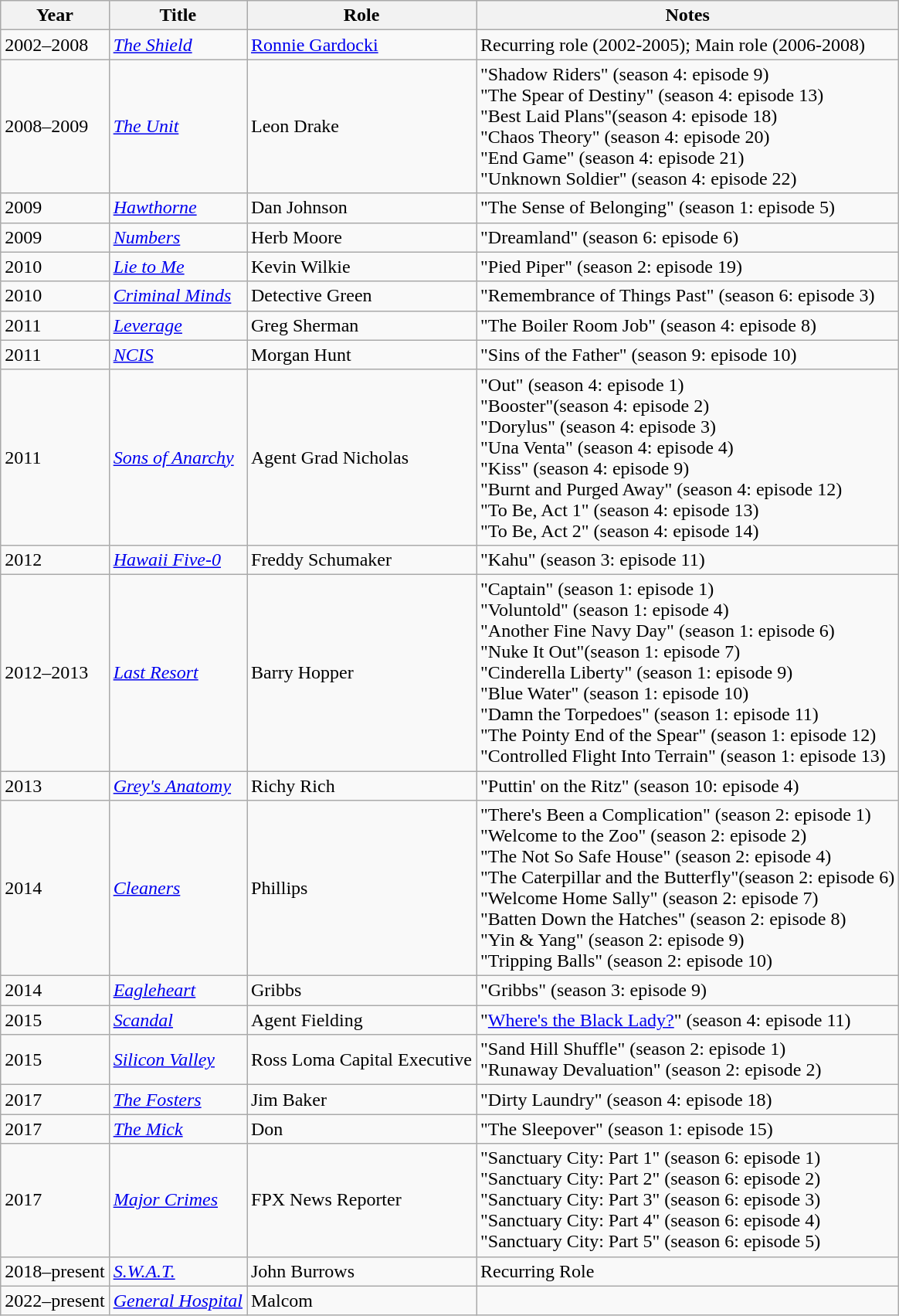<table class="wikitable sortable">
<tr>
<th>Year</th>
<th>Title</th>
<th>Role</th>
<th class="unsortable">Notes</th>
</tr>
<tr>
<td>2002–2008</td>
<td><em><a href='#'>The Shield</a></em></td>
<td><a href='#'>Ronnie Gardocki</a></td>
<td>Recurring role (2002-2005); Main role (2006-2008)</td>
</tr>
<tr>
<td>2008–2009</td>
<td><em><a href='#'>The Unit</a></em></td>
<td>Leon Drake</td>
<td>"Shadow Riders" (season 4: episode 9)<br>"The Spear of Destiny" (season 4: episode 13)<br>"Best Laid Plans"(season 4: episode 18)<br>"Chaos Theory" (season 4: episode 20)<br>"End Game" (season 4: episode 21)<br>"Unknown Soldier" (season 4: episode 22)</td>
</tr>
<tr>
<td>2009</td>
<td><em><a href='#'>Hawthorne</a></em></td>
<td>Dan Johnson</td>
<td>"The Sense of Belonging" (season 1: episode 5)</td>
</tr>
<tr>
<td>2009</td>
<td><em><a href='#'>Numbers</a></em></td>
<td>Herb Moore</td>
<td>"Dreamland" (season 6: episode 6)</td>
</tr>
<tr>
<td>2010</td>
<td><em><a href='#'>Lie to Me</a></em></td>
<td>Kevin Wilkie</td>
<td>"Pied Piper" (season 2: episode 19)</td>
</tr>
<tr>
<td>2010</td>
<td><em><a href='#'>Criminal Minds</a></em></td>
<td>Detective Green</td>
<td>"Remembrance of Things Past" (season 6: episode 3)</td>
</tr>
<tr>
<td>2011</td>
<td><em><a href='#'>Leverage</a></em></td>
<td>Greg Sherman</td>
<td>"The Boiler Room Job" (season 4: episode 8)</td>
</tr>
<tr>
<td>2011</td>
<td><em><a href='#'>NCIS</a></em></td>
<td>Morgan Hunt</td>
<td>"Sins of the Father" (season 9: episode 10)</td>
</tr>
<tr>
<td>2011</td>
<td><em><a href='#'>Sons of Anarchy</a></em></td>
<td>Agent Grad Nicholas</td>
<td>"Out" (season 4: episode 1)<br>"Booster"(season 4: episode 2)<br>"Dorylus" (season 4: episode 3)<br>"Una Venta" (season 4: episode 4)<br>"Kiss" (season 4: episode 9)<br>"Burnt and Purged Away" (season 4: episode 12)<br>"To Be, Act 1" (season 4: episode 13)<br>"To Be, Act 2" (season 4: episode 14)</td>
</tr>
<tr>
<td>2012</td>
<td><em><a href='#'>Hawaii Five-0</a></em></td>
<td>Freddy Schumaker</td>
<td>"Kahu" (season 3: episode 11)</td>
</tr>
<tr>
<td>2012–2013</td>
<td><em><a href='#'>Last Resort</a></em></td>
<td>Barry Hopper</td>
<td>"Captain" (season 1: episode 1)<br>"Voluntold" (season 1: episode 4)<br>"Another Fine Navy Day" (season 1: episode 6)<br>"Nuke It Out"(season 1: episode 7)<br>"Cinderella Liberty" (season 1: episode 9)<br>"Blue Water" (season 1: episode 10)<br>"Damn the Torpedoes" (season 1: episode 11)<br>"The Pointy End of the Spear" (season 1: episode 12)<br>"Controlled Flight Into Terrain" (season 1: episode 13)</td>
</tr>
<tr>
<td>2013</td>
<td><em><a href='#'>Grey's Anatomy</a></em></td>
<td>Richy Rich</td>
<td>"Puttin' on the Ritz" (season 10: episode 4)</td>
</tr>
<tr>
<td>2014</td>
<td><em><a href='#'>Cleaners</a></em></td>
<td>Phillips</td>
<td>"There's Been a Complication" (season 2: episode 1)<br>"Welcome to the Zoo" (season 2: episode 2)<br>"The Not So Safe House" (season 2: episode 4)<br>"The Caterpillar and the Butterfly"(season 2: episode 6)<br>"Welcome Home Sally" (season 2: episode 7)<br>"Batten Down the Hatches" (season 2: episode 8)<br>"Yin & Yang" (season 2: episode 9)<br>"Tripping Balls" (season 2: episode 10)<br></td>
</tr>
<tr>
<td>2014</td>
<td><em><a href='#'>Eagleheart</a></em></td>
<td>Gribbs</td>
<td>"Gribbs" (season 3: episode 9)</td>
</tr>
<tr>
<td>2015</td>
<td><em><a href='#'>Scandal</a></em></td>
<td>Agent Fielding</td>
<td>"<a href='#'>Where's the Black Lady?</a>" (season 4: episode 11)</td>
</tr>
<tr>
<td>2015</td>
<td><em><a href='#'>Silicon Valley</a></em></td>
<td>Ross Loma Capital Executive</td>
<td>"Sand Hill Shuffle" (season 2: episode 1)<br>"Runaway Devaluation" (season 2: episode 2)</td>
</tr>
<tr>
<td>2017</td>
<td><em><a href='#'>The Fosters</a></em></td>
<td>Jim Baker</td>
<td>"Dirty Laundry" (season 4: episode 18)</td>
</tr>
<tr>
<td>2017</td>
<td><em><a href='#'>The Mick</a></em></td>
<td>Don</td>
<td>"The Sleepover" (season 1: episode 15)</td>
</tr>
<tr>
<td>2017</td>
<td><em><a href='#'>Major Crimes</a></em></td>
<td>FPX News Reporter</td>
<td>"Sanctuary City: Part 1" (season 6: episode 1)<br>"Sanctuary City: Part 2" (season 6: episode 2)<br>"Sanctuary City: Part 3" (season 6: episode 3)<br>"Sanctuary City: Part 4" (season 6: episode 4)<br>"Sanctuary City: Part 5" (season 6: episode 5)</td>
</tr>
<tr>
<td>2018–present</td>
<td><em><a href='#'>S.W.A.T.</a></em></td>
<td>John Burrows</td>
<td>Recurring Role</td>
</tr>
<tr>
<td>2022–present</td>
<td><em><a href='#'>General Hospital</a></td>
<td>Malcom</td>
<td></td>
</tr>
</table>
